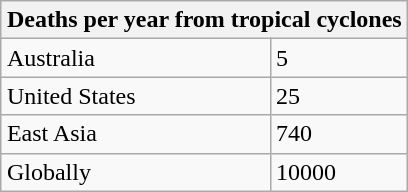<table class=wikitable align="right">
<tr>
<th colspan=2>Deaths per year from tropical cyclones</th>
</tr>
<tr>
<td>Australia</td>
<td>5</td>
</tr>
<tr>
<td>United States</td>
<td>25</td>
</tr>
<tr>
<td>East Asia</td>
<td>740</td>
</tr>
<tr>
<td>Globally</td>
<td>10000</td>
</tr>
</table>
